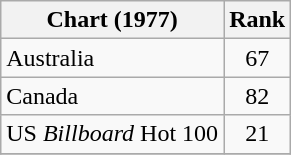<table class="wikitable sortable">
<tr>
<th>Chart (1977)</th>
<th style="text-align:center;">Rank</th>
</tr>
<tr>
<td>Australia</td>
<td style="text-align:center;">67</td>
</tr>
<tr>
<td>Canada </td>
<td style="text-align:center;">82</td>
</tr>
<tr>
<td>US <em>Billboard</em> Hot 100</td>
<td style="text-align:center;">21</td>
</tr>
<tr>
</tr>
</table>
